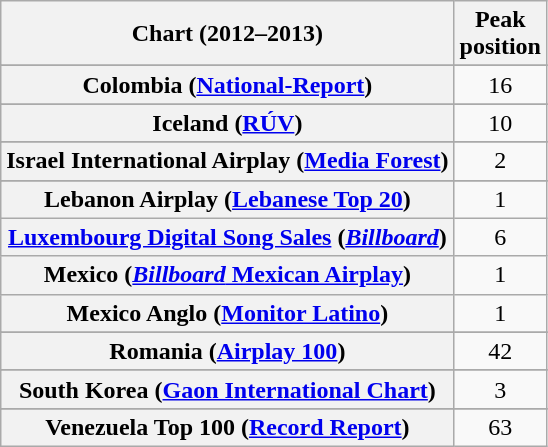<table class="wikitable plainrowheaders sortable" style="text-align:center;">
<tr>
<th scope="col">Chart (2012–2013)</th>
<th scope="col">Peak<br>position</th>
</tr>
<tr>
</tr>
<tr>
</tr>
<tr>
</tr>
<tr>
</tr>
<tr>
</tr>
<tr>
</tr>
<tr>
</tr>
<tr>
</tr>
<tr>
<th scope="row">Colombia (<a href='#'>National-Report</a>)</th>
<td>16</td>
</tr>
<tr>
</tr>
<tr>
</tr>
<tr>
</tr>
<tr>
</tr>
<tr>
</tr>
<tr>
</tr>
<tr>
</tr>
<tr>
</tr>
<tr>
<th scope="row">Iceland (<a href='#'>RÚV</a>)</th>
<td>10</td>
</tr>
<tr>
</tr>
<tr>
<th scope="row">Israel International Airplay (<a href='#'>Media Forest</a>)</th>
<td>2</td>
</tr>
<tr>
</tr>
<tr>
</tr>
<tr>
<th scope="row">Lebanon Airplay (<a href='#'>Lebanese Top 20</a>)</th>
<td>1</td>
</tr>
<tr>
<th scope="row"><a href='#'>Luxembourg Digital Song Sales</a> (<em><a href='#'>Billboard</a></em>)</th>
<td>6</td>
</tr>
<tr>
<th scope="row">Mexico (<a href='#'><em>Billboard</em> Mexican Airplay</a>)</th>
<td>1</td>
</tr>
<tr>
<th scope="row">Mexico Anglo (<a href='#'>Monitor Latino</a>)</th>
<td>1</td>
</tr>
<tr>
</tr>
<tr>
</tr>
<tr>
</tr>
<tr>
</tr>
<tr>
</tr>
<tr>
<th scope="row">Romania (<a href='#'>Airplay 100</a>)</th>
<td>42</td>
</tr>
<tr>
</tr>
<tr>
</tr>
<tr>
</tr>
<tr>
<th scope="row">South Korea (<a href='#'>Gaon International Chart</a>)</th>
<td>3</td>
</tr>
<tr>
</tr>
<tr>
</tr>
<tr>
</tr>
<tr>
</tr>
<tr>
</tr>
<tr>
</tr>
<tr>
</tr>
<tr>
</tr>
<tr>
</tr>
<tr>
</tr>
<tr>
</tr>
<tr>
</tr>
<tr>
</tr>
<tr>
<th scope="row">Venezuela Top 100 (<a href='#'>Record Report</a>)</th>
<td>63</td>
</tr>
</table>
